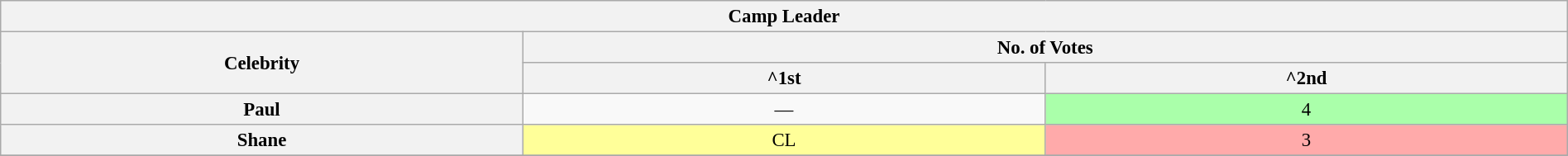<table class="wikitable" style="text-align:center; font-size:95%; width:100%;">
<tr>
<th colspan="3">Camp Leader</th>
</tr>
<tr>
<th rowspan="2" style="width:8%">Celebrity</th>
<th colspan="2" style="width:8%">No. of Votes</th>
</tr>
<tr>
<th style="width:8%"><strong>^</strong>1st</th>
<th style="width:8%"><strong>^</strong>2nd</th>
</tr>
<tr>
<th>Paul</th>
<td>—</td>
<td style="background:#aaffaa;">4</td>
</tr>
<tr>
<th>Shane</th>
<td style="background:#FFFF99;">CL</td>
<td style="background:#ffaaaa;">3</td>
</tr>
<tr>
</tr>
</table>
